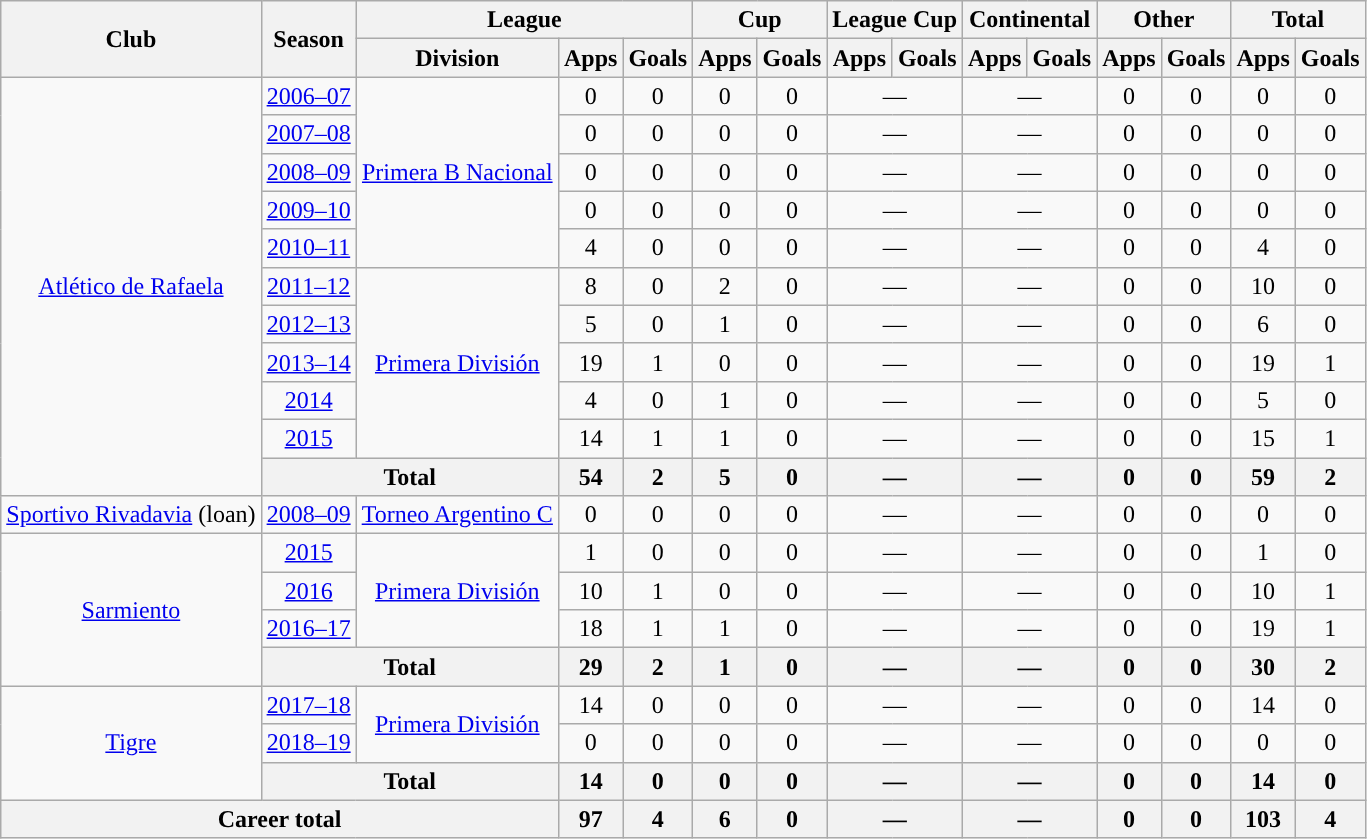<table class="wikitable" style="text-align:center">
<tr>
<th rowspan="2">Club</th>
<th rowspan="2">Season</th>
<th colspan="3">League</th>
<th colspan="2">Cup</th>
<th colspan="2">League Cup</th>
<th colspan="2">Continental</th>
<th colspan="2">Other</th>
<th colspan="2">Total</th>
</tr>
<tr>
<th>Division</th>
<th>Apps</th>
<th>Goals</th>
<th>Apps</th>
<th>Goals</th>
<th>Apps</th>
<th>Goals</th>
<th>Apps</th>
<th>Goals</th>
<th>Apps</th>
<th>Goals</th>
<th>Apps</th>
<th>Goals</th>
</tr>
<tr>
<td rowspan="11"><a href='#'>Atlético de Rafaela</a></td>
<td><a href='#'>2006–07</a></td>
<td rowspan="5"><a href='#'>Primera B Nacional</a></td>
<td>0</td>
<td>0</td>
<td>0</td>
<td>0</td>
<td colspan="2">—</td>
<td colspan="2">—</td>
<td>0</td>
<td>0</td>
<td>0</td>
<td>0</td>
</tr>
<tr>
<td><a href='#'>2007–08</a></td>
<td>0</td>
<td>0</td>
<td>0</td>
<td>0</td>
<td colspan="2">—</td>
<td colspan="2">—</td>
<td>0</td>
<td>0</td>
<td>0</td>
<td>0</td>
</tr>
<tr>
<td><a href='#'>2008–09</a></td>
<td>0</td>
<td>0</td>
<td>0</td>
<td>0</td>
<td colspan="2">—</td>
<td colspan="2">—</td>
<td>0</td>
<td>0</td>
<td>0</td>
<td>0</td>
</tr>
<tr>
<td><a href='#'>2009–10</a></td>
<td>0</td>
<td>0</td>
<td>0</td>
<td>0</td>
<td colspan="2">—</td>
<td colspan="2">—</td>
<td>0</td>
<td>0</td>
<td>0</td>
<td>0</td>
</tr>
<tr>
<td><a href='#'>2010–11</a></td>
<td>4</td>
<td>0</td>
<td>0</td>
<td>0</td>
<td colspan="2">—</td>
<td colspan="2">—</td>
<td>0</td>
<td>0</td>
<td>4</td>
<td>0</td>
</tr>
<tr>
<td><a href='#'>2011–12</a></td>
<td rowspan="5"><a href='#'>Primera División</a></td>
<td>8</td>
<td>0</td>
<td>2</td>
<td>0</td>
<td colspan="2">—</td>
<td colspan="2">—</td>
<td>0</td>
<td>0</td>
<td>10</td>
<td>0</td>
</tr>
<tr>
<td><a href='#'>2012–13</a></td>
<td>5</td>
<td>0</td>
<td>1</td>
<td>0</td>
<td colspan="2">—</td>
<td colspan="2">—</td>
<td>0</td>
<td>0</td>
<td>6</td>
<td>0</td>
</tr>
<tr>
<td><a href='#'>2013–14</a></td>
<td>19</td>
<td>1</td>
<td>0</td>
<td>0</td>
<td colspan="2">—</td>
<td colspan="2">—</td>
<td>0</td>
<td>0</td>
<td>19</td>
<td>1</td>
</tr>
<tr>
<td><a href='#'>2014</a></td>
<td>4</td>
<td>0</td>
<td>1</td>
<td>0</td>
<td colspan="2">—</td>
<td colspan="2">—</td>
<td>0</td>
<td>0</td>
<td>5</td>
<td>0</td>
</tr>
<tr>
<td><a href='#'>2015</a></td>
<td>14</td>
<td>1</td>
<td>1</td>
<td>0</td>
<td colspan="2">—</td>
<td colspan="2">—</td>
<td>0</td>
<td>0</td>
<td>15</td>
<td>1</td>
</tr>
<tr>
<th colspan="2">Total</th>
<th>54</th>
<th>2</th>
<th>5</th>
<th>0</th>
<th colspan="2">—</th>
<th colspan="2">—</th>
<th>0</th>
<th>0</th>
<th>59</th>
<th>2</th>
</tr>
<tr>
<td rowspan="1"><a href='#'>Sportivo Rivadavia</a> (loan)</td>
<td><a href='#'>2008–09</a></td>
<td rowspan="1"><a href='#'>Torneo Argentino C</a></td>
<td>0</td>
<td>0</td>
<td>0</td>
<td>0</td>
<td colspan="2">—</td>
<td colspan="2">—</td>
<td>0</td>
<td>0</td>
<td>0</td>
<td>0</td>
</tr>
<tr>
<td rowspan="4"><a href='#'>Sarmiento</a></td>
<td><a href='#'>2015</a></td>
<td rowspan="3"><a href='#'>Primera División</a></td>
<td>1</td>
<td>0</td>
<td>0</td>
<td>0</td>
<td colspan="2">—</td>
<td colspan="2">—</td>
<td>0</td>
<td>0</td>
<td>1</td>
<td>0</td>
</tr>
<tr>
<td><a href='#'>2016</a></td>
<td>10</td>
<td>1</td>
<td>0</td>
<td>0</td>
<td colspan="2">—</td>
<td colspan="2">—</td>
<td>0</td>
<td>0</td>
<td>10</td>
<td>1</td>
</tr>
<tr>
<td><a href='#'>2016–17</a></td>
<td>18</td>
<td>1</td>
<td>1</td>
<td>0</td>
<td colspan="2">—</td>
<td colspan="2">—</td>
<td>0</td>
<td>0</td>
<td>19</td>
<td>1</td>
</tr>
<tr>
<th colspan="2">Total</th>
<th>29</th>
<th>2</th>
<th>1</th>
<th>0</th>
<th colspan="2">—</th>
<th colspan="2">—</th>
<th>0</th>
<th>0</th>
<th>30</th>
<th>2</th>
</tr>
<tr>
<td rowspan="3"><a href='#'>Tigre</a></td>
<td><a href='#'>2017–18</a></td>
<td rowspan="2"><a href='#'>Primera División</a></td>
<td>14</td>
<td>0</td>
<td>0</td>
<td>0</td>
<td colspan="2">—</td>
<td colspan="2">—</td>
<td>0</td>
<td>0</td>
<td>14</td>
<td>0</td>
</tr>
<tr>
<td><a href='#'>2018–19</a></td>
<td>0</td>
<td>0</td>
<td>0</td>
<td>0</td>
<td colspan="2">—</td>
<td colspan="2">—</td>
<td>0</td>
<td>0</td>
<td>0</td>
<td>0</td>
</tr>
<tr>
<th colspan="2">Total</th>
<th>14</th>
<th>0</th>
<th>0</th>
<th>0</th>
<th colspan="2">—</th>
<th colspan="2">—</th>
<th>0</th>
<th>0</th>
<th>14</th>
<th>0</th>
</tr>
<tr>
<th colspan="3">Career total</th>
<th>97</th>
<th>4</th>
<th>6</th>
<th>0</th>
<th colspan="2">—</th>
<th colspan="2">—</th>
<th>0</th>
<th>0</th>
<th>103</th>
<th>4</th>
</tr>
</table>
